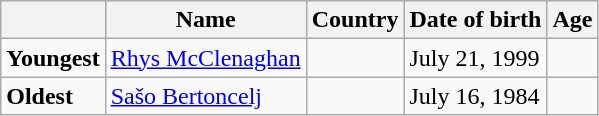<table class="wikitable">
<tr>
<th></th>
<th><strong>Name</strong></th>
<th><strong>Country</strong></th>
<th><strong>Date of birth</strong></th>
<th><strong>Age</strong></th>
</tr>
<tr>
<td><strong>Youngest</strong></td>
<td><a href='#'>Rhys McClenaghan</a></td>
<td></td>
<td>July 21, 1999</td>
<td></td>
</tr>
<tr>
<td><strong>Oldest</strong></td>
<td><a href='#'>Sašo Bertoncelj</a></td>
<td></td>
<td>July 16, 1984</td>
<td></td>
</tr>
</table>
